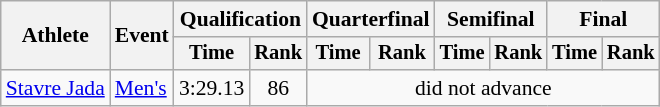<table class=wikitable style=font-size:90%;text-align:center>
<tr>
<th rowspan=2>Athlete</th>
<th rowspan=2>Event</th>
<th colspan=2>Qualification</th>
<th colspan=2>Quarterfinal</th>
<th colspan=2>Semifinal</th>
<th colspan=2>Final</th>
</tr>
<tr style=font-size:95%>
<th>Time</th>
<th>Rank</th>
<th>Time</th>
<th>Rank</th>
<th>Time</th>
<th>Rank</th>
<th>Time</th>
<th>Rank</th>
</tr>
<tr>
<td align=left><a href='#'>Stavre Jada</a></td>
<td align=left><a href='#'>Men's</a></td>
<td>3:29.13</td>
<td>86</td>
<td colspan=6>did not advance</td>
</tr>
</table>
